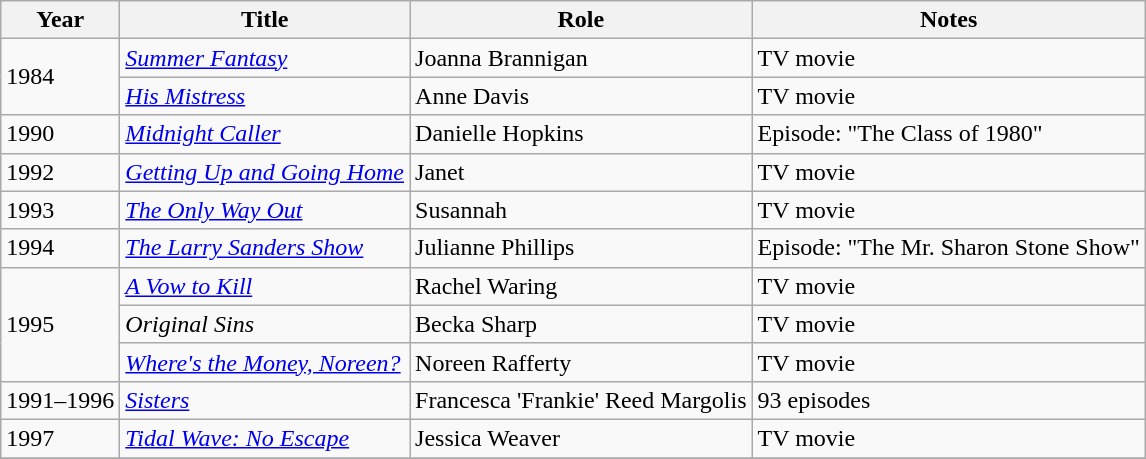<table class="wikitable sortable">
<tr>
<th>Year</th>
<th>Title</th>
<th>Role</th>
<th class="unsortable">Notes</th>
</tr>
<tr>
<td rowspan=2>1984</td>
<td><em><a href='#'>Summer Fantasy</a></em></td>
<td>Joanna Brannigan</td>
<td>TV movie</td>
</tr>
<tr>
<td><em><a href='#'>His Mistress</a></em></td>
<td>Anne Davis</td>
<td>TV movie</td>
</tr>
<tr>
<td>1990</td>
<td><em><a href='#'>Midnight Caller</a></em></td>
<td>Danielle Hopkins</td>
<td>Episode: "The Class of 1980"</td>
</tr>
<tr>
<td>1992</td>
<td><em><a href='#'>Getting Up and Going Home</a></em></td>
<td>Janet</td>
<td>TV movie</td>
</tr>
<tr>
<td>1993</td>
<td><em><a href='#'>The Only Way Out</a></em></td>
<td>Susannah</td>
<td>TV movie</td>
</tr>
<tr>
<td>1994</td>
<td><em><a href='#'>The Larry Sanders Show</a></em></td>
<td>Julianne Phillips</td>
<td>Episode: "The Mr. Sharon Stone Show"</td>
</tr>
<tr>
<td rowspan=3>1995</td>
<td><em><a href='#'>A Vow to Kill</a></em></td>
<td>Rachel Waring</td>
<td>TV movie</td>
</tr>
<tr>
<td><em>Original Sins</em></td>
<td>Becka Sharp</td>
<td>TV movie</td>
</tr>
<tr>
<td><em><a href='#'>Where's the Money, Noreen?</a></em></td>
<td>Noreen Rafferty</td>
<td>TV movie</td>
</tr>
<tr>
<td>1991–1996</td>
<td><em><a href='#'>Sisters</a></em></td>
<td>Francesca 'Frankie' Reed Margolis</td>
<td>93 episodes</td>
</tr>
<tr>
<td>1997</td>
<td><em><a href='#'>Tidal Wave: No Escape</a></em></td>
<td>Jessica Weaver</td>
<td>TV movie</td>
</tr>
<tr>
</tr>
</table>
